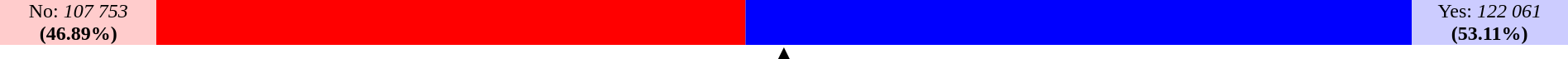<table width=100% cellspacing=0 cellpadding=0 style="text-align: center;">
<tr>
<td width=10% style="background-color: #fcc;">No: <em>107 753</em> <strong>(46.89%)</strong></td>
<td width=1077 style="background-color: Red;"></td>
<td width=1220 style="background-color: Blue;"></td>
<td width=10% style="background-color: #ccf;">Yes: <em>122 061</em> <strong>(53.11%)</strong></td>
</tr>
<tr>
<td colspan=4 style="text-align: center; line-height: 80%;"><strong>▲</strong></td>
</tr>
</table>
